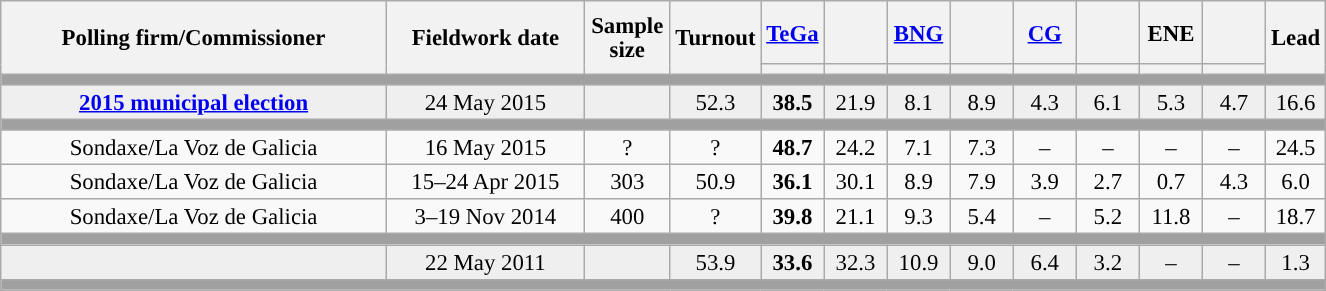<table class="wikitable collapsible collapsed" style="text-align:center; font-size:95%; line-height:16px;">
<tr style="height:42px;">
<th style="width:250px;" rowspan="2">Polling firm/Commissioner</th>
<th style="width:125px;" rowspan="2">Fieldwork date</th>
<th style="width:50px;" rowspan="2">Sample size</th>
<th style="width:45px;" rowspan="2">Turnout</th>
<th style="width:35px;"><a href='#'>TeGa</a></th>
<th style="width:35px;"></th>
<th style="width:35px;"><a href='#'>BNG</a></th>
<th style="width:35px;"></th>
<th style="width:35px;"><a href='#'>CG</a></th>
<th style="width:35px;"></th>
<th style="width:35px;">ENE</th>
<th style="width:35px;"></th>
<th style="width:30px;" rowspan="2">Lead</th>
</tr>
<tr>
<th style="color:inherit;background:"></th>
<th style="color:inherit;background:"></th>
<th style="color:inherit;background:"></th>
<th style="color:inherit;background:"></th>
<th style="color:inherit;background:"></th>
<th style="color:inherit;background:"></th>
<th style="color:inherit;background:"></th>
<th style="color:inherit;background:"></th>
</tr>
<tr>
<td colspan="13" style="background:#A0A0A0"></td>
</tr>
<tr style="background:#EFEFEF;">
<td><strong><a href='#'>2015 municipal election</a></strong></td>
<td>24 May 2015</td>
<td></td>
<td>52.3</td>
<td><strong>38.5</strong><br></td>
<td>21.9<br></td>
<td>8.1<br></td>
<td>8.9<br></td>
<td>4.3<br></td>
<td>6.1<br></td>
<td>5.3<br></td>
<td>4.7<br></td>
<td style="background:">16.6</td>
</tr>
<tr>
<td colspan="13" style="background:#A0A0A0"></td>
</tr>
<tr>
<td>Sondaxe/La Voz de Galicia</td>
<td>16 May 2015</td>
<td>?</td>
<td>?</td>
<td><strong>48.7</strong><br></td>
<td>24.2<br></td>
<td>7.1<br></td>
<td>7.3<br></td>
<td>–</td>
<td>–</td>
<td>–</td>
<td>–</td>
<td style="background:">24.5</td>
</tr>
<tr>
<td>Sondaxe/La Voz de Galicia</td>
<td>15–24 Apr 2015</td>
<td>303</td>
<td>50.9</td>
<td><strong>36.1</strong><br></td>
<td>30.1<br></td>
<td>8.9<br></td>
<td>7.9<br></td>
<td>3.9<br></td>
<td>2.7<br></td>
<td>0.7<br></td>
<td>4.3<br></td>
<td style="background:">6.0</td>
</tr>
<tr>
<td>Sondaxe/La Voz de Galicia</td>
<td>3–19 Nov 2014</td>
<td>400</td>
<td>?</td>
<td><strong>39.8</strong><br></td>
<td>21.1<br></td>
<td>9.3<br></td>
<td>5.4<br></td>
<td>–</td>
<td>5.2<br></td>
<td>11.8<br></td>
<td>–</td>
<td style="background:">18.7</td>
</tr>
<tr>
<td colspan="13" style="background:#A0A0A0"></td>
</tr>
<tr style="background:#EFEFEF;">
<td><strong></strong></td>
<td>22 May 2011</td>
<td></td>
<td>53.9</td>
<td><strong>33.6</strong><br></td>
<td>32.3<br></td>
<td>10.9<br></td>
<td>9.0<br></td>
<td>6.4<br></td>
<td>3.2<br></td>
<td>–</td>
<td>–</td>
<td style="background:">1.3</td>
</tr>
<tr>
<td colspan="13" style="background:#A0A0A0"></td>
</tr>
</table>
